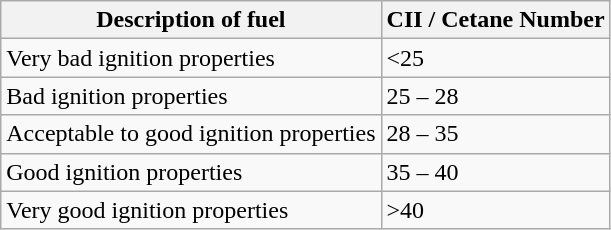<table class="wikitable">
<tr>
<th>Description of  fuel</th>
<th>CII / Cetane Number</th>
</tr>
<tr>
<td>Very bad ignition  properties</td>
<td><25</td>
</tr>
<tr>
<td>Bad ignition  properties</td>
<td>25 – 28</td>
</tr>
<tr>
<td>Acceptable to  good ignition properties</td>
<td>28 – 35</td>
</tr>
<tr>
<td>Good ignition  properties</td>
<td>35 – 40</td>
</tr>
<tr>
<td>Very good ignition  properties</td>
<td>>40</td>
</tr>
</table>
